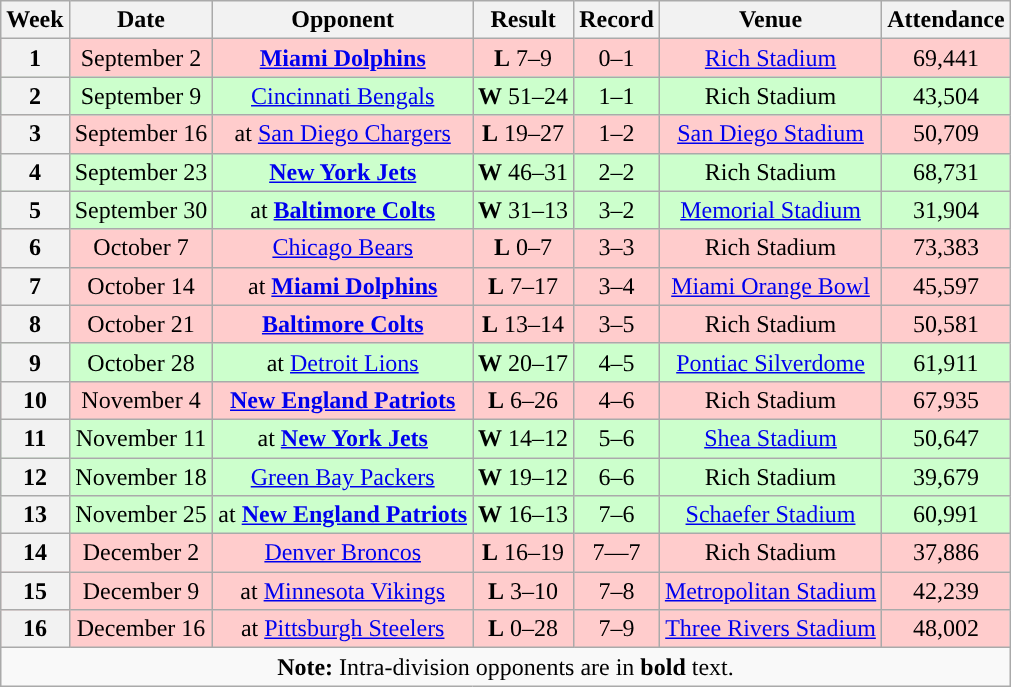<table class="wikitable" style="text-align:center">
<tr>
<th>Week</th>
<th>Date</th>
<th>Opponent</th>
<th>Result</th>
<th>Record</th>
<th>Venue</th>
<th>Attendance</th>
</tr>
<tr style="background:#fcc">
<th>1</th>
<td>September 2</td>
<td><strong><a href='#'>Miami Dolphins</a></strong></td>
<td><strong>L</strong> 7–9</td>
<td>0–1</td>
<td><a href='#'>Rich Stadium</a></td>
<td>69,441</td>
</tr>
<tr style="background:#cfc">
<th>2</th>
<td>September 9</td>
<td><a href='#'>Cincinnati Bengals</a></td>
<td><strong>W</strong> 51–24</td>
<td>1–1</td>
<td>Rich Stadium</td>
<td>43,504</td>
</tr>
<tr style="background:#fcc">
<th>3</th>
<td>September 16</td>
<td>at <a href='#'>San Diego Chargers</a></td>
<td><strong>L</strong> 19–27</td>
<td>1–2</td>
<td><a href='#'>San Diego Stadium</a></td>
<td>50,709</td>
</tr>
<tr style="background:#cfc">
<th>4</th>
<td>September 23</td>
<td><strong><a href='#'>New York Jets</a></strong></td>
<td><strong>W</strong> 46–31</td>
<td>2–2</td>
<td>Rich Stadium</td>
<td>68,731</td>
</tr>
<tr style="background:#cfc">
<th>5</th>
<td>September 30</td>
<td>at <strong><a href='#'>Baltimore Colts</a></strong></td>
<td><strong>W</strong> 31–13</td>
<td>3–2</td>
<td><a href='#'>Memorial Stadium</a></td>
<td>31,904</td>
</tr>
<tr style="background:#fcc">
<th>6</th>
<td>October 7</td>
<td><a href='#'>Chicago Bears</a></td>
<td><strong>L</strong> 0–7</td>
<td>3–3</td>
<td>Rich Stadium</td>
<td>73,383</td>
</tr>
<tr style="background:#fcc">
<th>7</th>
<td>October 14</td>
<td>at <strong><a href='#'>Miami Dolphins</a></strong></td>
<td><strong>L</strong> 7–17</td>
<td>3–4</td>
<td><a href='#'>Miami Orange Bowl</a></td>
<td>45,597</td>
</tr>
<tr style="background:#fcc">
<th>8</th>
<td>October 21</td>
<td><strong><a href='#'>Baltimore Colts</a></strong></td>
<td><strong>L</strong> 13–14</td>
<td>3–5</td>
<td>Rich Stadium</td>
<td>50,581</td>
</tr>
<tr style="background:#cfc">
<th>9</th>
<td>October 28</td>
<td>at <a href='#'>Detroit Lions</a></td>
<td><strong>W</strong> 20–17</td>
<td>4–5</td>
<td><a href='#'>Pontiac Silverdome</a></td>
<td>61,911</td>
</tr>
<tr style="background:#fcc">
<th>10</th>
<td>November 4</td>
<td><strong><a href='#'>New England Patriots</a></strong></td>
<td><strong>L</strong> 6–26</td>
<td>4–6</td>
<td>Rich Stadium</td>
<td>67,935</td>
</tr>
<tr style="background:#cfc">
<th>11</th>
<td>November 11</td>
<td>at <strong><a href='#'>New York Jets</a></strong></td>
<td><strong>W</strong> 14–12</td>
<td>5–6</td>
<td><a href='#'>Shea Stadium</a></td>
<td>50,647</td>
</tr>
<tr style="background:#cfc">
<th>12</th>
<td>November 18</td>
<td><a href='#'>Green Bay Packers</a></td>
<td><strong>W</strong> 19–12</td>
<td>6–6</td>
<td>Rich Stadium</td>
<td>39,679</td>
</tr>
<tr style="background:#cfc">
<th>13</th>
<td>November 25</td>
<td>at <strong><a href='#'>New England Patriots</a></strong></td>
<td><strong>W</strong> 16–13 </td>
<td>7–6</td>
<td><a href='#'>Schaefer Stadium</a></td>
<td>60,991</td>
</tr>
<tr style="background:#fcc">
<th>14</th>
<td>December 2</td>
<td><a href='#'>Denver Broncos</a></td>
<td><strong>L</strong> 16–19</td>
<td>7—7</td>
<td>Rich Stadium</td>
<td>37,886</td>
</tr>
<tr style="background:#fcc">
<th>15</th>
<td>December 9</td>
<td>at <a href='#'>Minnesota Vikings</a></td>
<td><strong>L</strong> 3–10</td>
<td>7–8</td>
<td><a href='#'>Metropolitan Stadium</a></td>
<td>42,239</td>
</tr>
<tr style="background:#fcc">
<th>16</th>
<td>December 16</td>
<td>at <a href='#'>Pittsburgh Steelers</a></td>
<td><strong>L</strong> 0–28</td>
<td>7–9</td>
<td><a href='#'>Three Rivers Stadium</a></td>
<td>48,002</td>
</tr>
<tr>
<td colspan="8"><strong>Note:</strong> Intra-division opponents are in <strong>bold</strong> text.</td>
</tr>
</table>
